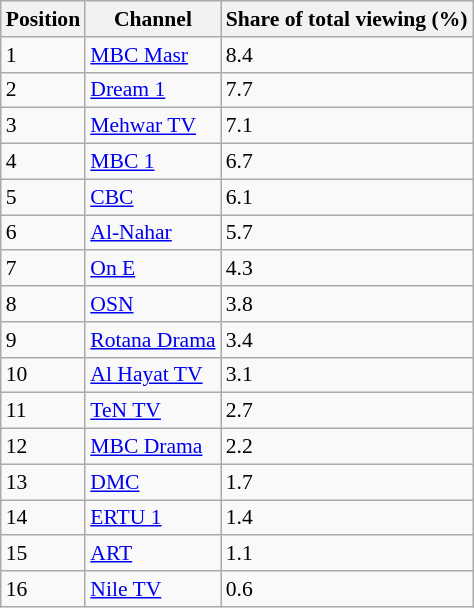<table class="wikitable" style="font-size: 90%">
<tr>
<th>Position</th>
<th>Channel</th>
<th>Share of total viewing (%)</th>
</tr>
<tr>
<td>1</td>
<td><a href='#'>MBC Masr</a></td>
<td>8.4</td>
</tr>
<tr>
<td>2</td>
<td><a href='#'>Dream 1</a></td>
<td>7.7</td>
</tr>
<tr>
<td>3</td>
<td><a href='#'>Mehwar TV</a></td>
<td>7.1</td>
</tr>
<tr>
<td>4</td>
<td><a href='#'>MBC 1</a></td>
<td>6.7</td>
</tr>
<tr>
<td>5</td>
<td><a href='#'>CBC</a></td>
<td>6.1</td>
</tr>
<tr>
<td>6</td>
<td><a href='#'>Al-Nahar</a></td>
<td>5.7</td>
</tr>
<tr>
<td>7</td>
<td><a href='#'>On E</a></td>
<td>4.3</td>
</tr>
<tr>
<td>8</td>
<td><a href='#'>OSN</a></td>
<td>3.8</td>
</tr>
<tr>
<td>9</td>
<td><a href='#'>Rotana Drama</a></td>
<td>3.4</td>
</tr>
<tr>
<td>10</td>
<td><a href='#'>Al Hayat TV</a></td>
<td>3.1</td>
</tr>
<tr>
<td>11</td>
<td><a href='#'>TeN TV</a></td>
<td>2.7</td>
</tr>
<tr>
<td>12</td>
<td><a href='#'>MBC Drama</a></td>
<td>2.2</td>
</tr>
<tr>
<td>13</td>
<td><a href='#'>DMC</a></td>
<td>1.7</td>
</tr>
<tr>
<td>14</td>
<td><a href='#'>ERTU 1</a></td>
<td>1.4</td>
</tr>
<tr>
<td>15</td>
<td><a href='#'>ART</a></td>
<td>1.1</td>
</tr>
<tr>
<td>16</td>
<td><a href='#'>Nile TV</a></td>
<td>0.6</td>
</tr>
</table>
